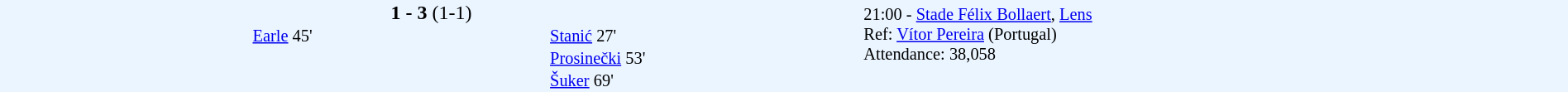<table cellspacing=0 width=100% style=background:#EBF5FF>
<tr>
<td width="20%" align="right"><strong></strong></td>
<td align="center" width=15%><strong>1 - 3</strong> (1-1)</td>
<td width="20%"><strong></strong></td>
<td style=font-size:85% rowspan=3>21:00 - <a href='#'>Stade Félix Bollaert</a>, <a href='#'>Lens</a><br>Ref: <a href='#'>Vítor Pereira</a> (Portugal)<br>Attendance: 38,058</td>
</tr>
<tr style=font-size:85%>
<td align="right"><a href='#'>Earle</a> 45'</td>
<td></td>
<td><a href='#'>Stanić</a> 27'</td>
</tr>
<tr style=font-size:85%>
<td></td>
<td></td>
<td><a href='#'>Prosinečki</a> 53'</td>
</tr>
<tr style=font-size:85%>
<td></td>
<td></td>
<td><a href='#'>Šuker</a> 69'</td>
</tr>
</table>
